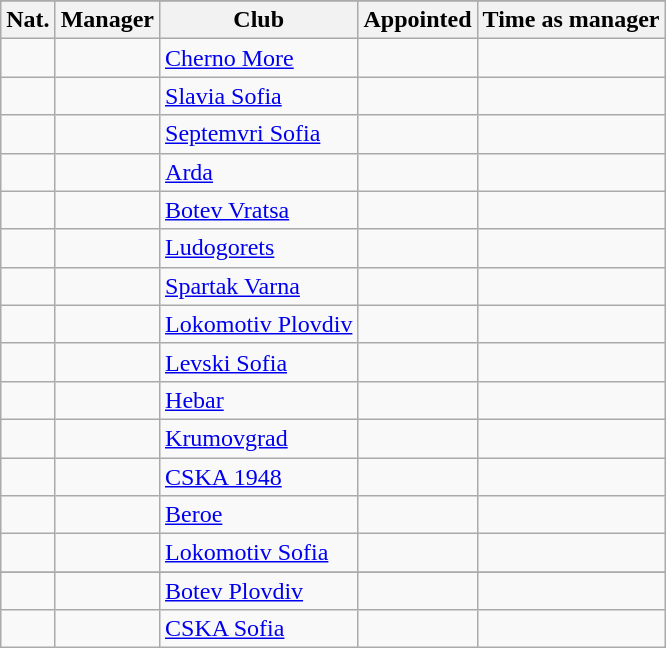<table class="wikitable sortable">
<tr>
</tr>
<tr>
<th>Nat.</th>
<th>Manager</th>
<th>Club</th>
<th>Appointed</th>
<th>Time as manager</th>
</tr>
<tr>
<td></td>
<td></td>
<td><a href='#'>Cherno More</a></td>
<td></td>
<td></td>
</tr>
<tr>
<td></td>
<td></td>
<td><a href='#'>Slavia Sofia</a></td>
<td></td>
<td></td>
</tr>
<tr>
<td></td>
<td></td>
<td><a href='#'>Septemvri Sofia</a></td>
<td> </td>
<td></td>
</tr>
<tr>
<td></td>
<td></td>
<td><a href='#'>Arda</a></td>
<td></td>
<td></td>
</tr>
<tr>
<td></td>
<td></td>
<td><a href='#'>Botev Vratsa</a></td>
<td></td>
<td></td>
</tr>
<tr>
<td></td>
<td></td>
<td><a href='#'>Ludogorets</a></td>
<td></td>
<td></td>
</tr>
<tr>
<td></td>
<td></td>
<td><a href='#'>Spartak Varna</a></td>
<td></td>
<td></td>
</tr>
<tr>
<td></td>
<td></td>
<td><a href='#'>Lokomotiv Plovdiv</a></td>
<td></td>
<td></td>
</tr>
<tr>
<td></td>
<td></td>
<td><a href='#'>Levski Sofia</a></td>
<td></td>
<td></td>
</tr>
<tr>
<td></td>
<td></td>
<td><a href='#'>Hebar</a></td>
<td></td>
<td></td>
</tr>
<tr>
<td></td>
<td></td>
<td><a href='#'>Krumovgrad</a></td>
<td></td>
<td></td>
</tr>
<tr>
<td></td>
<td></td>
<td><a href='#'>CSKA 1948</a></td>
<td></td>
<td></td>
</tr>
<tr>
<td></td>
<td></td>
<td><a href='#'>Beroe</a></td>
<td></td>
<td></td>
</tr>
<tr>
<td></td>
<td></td>
<td><a href='#'>Lokomotiv Sofia</a></td>
<td></td>
<td></td>
</tr>
<tr>
</tr>
<tr>
<td></td>
<td></td>
<td><a href='#'>Botev Plovdiv</a></td>
<td></td>
<td></td>
</tr>
<tr>
<td></td>
<td></td>
<td><a href='#'>CSKA Sofia</a></td>
<td></td>
<td></td>
</tr>
</table>
